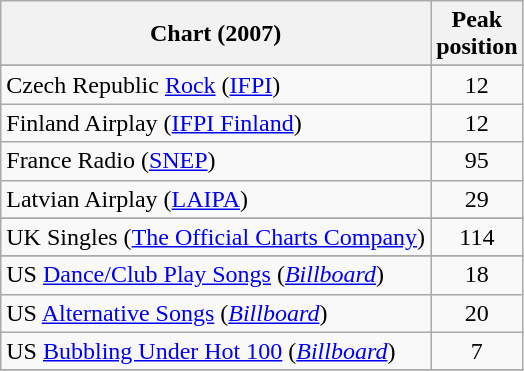<table class="wikitable sortable">
<tr>
<th>Chart (2007)</th>
<th>Peak<br>position</th>
</tr>
<tr>
</tr>
<tr>
<td>Czech Republic <a href='#'>Rock</a> (<a href='#'>IFPI</a>)</td>
<td style="text-align:center">12</td>
</tr>
<tr>
<td>Finland Airplay (<a href='#'>IFPI Finland</a>)</td>
<td align="center">12</td>
</tr>
<tr>
<td>France Radio (<a href='#'>SNEP</a>)</td>
<td align="center">95</td>
</tr>
<tr>
<td>Latvian Airplay (<a href='#'>LAIPA</a>)</td>
<td align="center">29</td>
</tr>
<tr>
</tr>
<tr>
<td align="left">UK Singles (<a href='#'>The Official Charts Company</a>)</td>
<td align=center>114</td>
</tr>
<tr>
</tr>
<tr>
<td>US <a href='#'>Dance/Club Play Songs</a> (<em><a href='#'>Billboard</a></em>)</td>
<td align=center>18</td>
</tr>
<tr>
<td>US <a href='#'>Alternative Songs</a> (<em><a href='#'>Billboard</a></em>)</td>
<td align=center>20</td>
</tr>
<tr>
<td>US <a href='#'>Bubbling Under Hot 100</a> (<em><a href='#'>Billboard</a></em>)</td>
<td align=center>7</td>
</tr>
<tr>
</tr>
</table>
